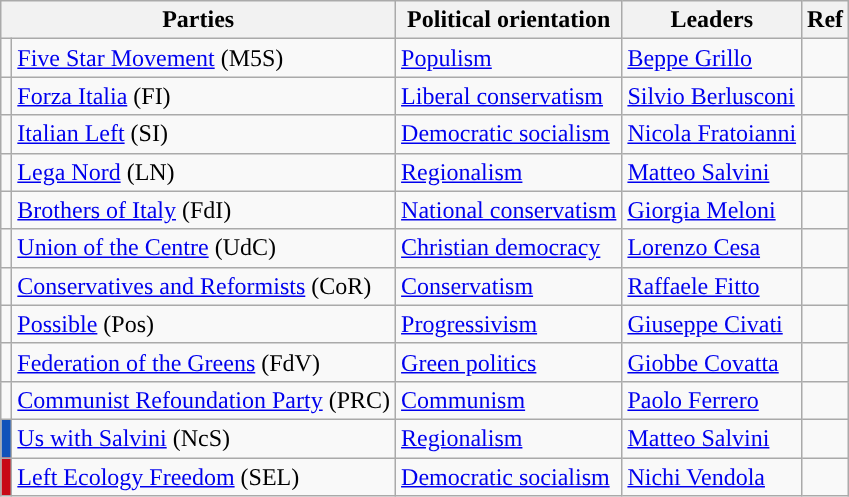<table class="wikitable">
<tr>
<th colspan=2>Parties</th>
<th>Political orientation</th>
<th>Leaders</th>
<th>Ref</th>
</tr>
<tr>
<td style="background-color: "></td>
<td><a href='#'>Five Star Movement</a> (M5S)</td>
<td><a href='#'>Populism</a></td>
<td><a href='#'>Beppe Grillo</a></td>
<td></td>
</tr>
<tr>
<td style="background-color: "></td>
<td><a href='#'>Forza Italia</a> (FI)</td>
<td><a href='#'>Liberal conservatism</a></td>
<td><a href='#'>Silvio Berlusconi</a></td>
<td></td>
</tr>
<tr>
<td style="background-color: "></td>
<td><a href='#'>Italian Left</a> (SI)</td>
<td><a href='#'>Democratic socialism</a></td>
<td><a href='#'>Nicola Fratoianni</a></td>
<td></td>
</tr>
<tr>
<td style="background-color: "></td>
<td><a href='#'>Lega Nord</a> (LN)</td>
<td><a href='#'>Regionalism</a></td>
<td><a href='#'>Matteo Salvini</a></td>
<td></td>
</tr>
<tr>
<td style="background-color: "></td>
<td><a href='#'>Brothers of Italy</a> (FdI)</td>
<td><a href='#'>National conservatism</a></td>
<td><a href='#'>Giorgia Meloni</a></td>
<td></td>
</tr>
<tr>
<td style="background-color: "></td>
<td><a href='#'>Union of the Centre</a> (UdC)</td>
<td><a href='#'>Christian democracy</a></td>
<td><a href='#'>Lorenzo Cesa</a></td>
<td></td>
</tr>
<tr>
<td style="background-color: "></td>
<td><a href='#'>Conservatives and Reformists</a> (CoR)</td>
<td><a href='#'>Conservatism</a></td>
<td><a href='#'>Raffaele Fitto</a></td>
<td></td>
</tr>
<tr>
<td style="background-color: "></td>
<td><a href='#'>Possible</a> (Pos)</td>
<td><a href='#'>Progressivism</a></td>
<td><a href='#'>Giuseppe Civati</a></td>
<td></td>
</tr>
<tr>
<td style="background-color: "></td>
<td><a href='#'>Federation of the Greens</a> (FdV)</td>
<td><a href='#'>Green politics</a></td>
<td><a href='#'>Giobbe Covatta</a></td>
<td></td>
</tr>
<tr>
<td style="background-color: "></td>
<td><a href='#'>Communist Refoundation Party</a> (PRC)</td>
<td><a href='#'>Communism</a></td>
<td><a href='#'>Paolo Ferrero</a></td>
<td></td>
</tr>
<tr>
<td style="background-color:#0F52BA"></td>
<td><a href='#'>Us with Salvini</a> (NcS)</td>
<td><a href='#'>Regionalism</a></td>
<td><a href='#'>Matteo Salvini</a></td>
<td></td>
</tr>
<tr>
<td style="background-color:#C80815"></td>
<td><a href='#'>Left Ecology Freedom</a> (SEL)</td>
<td><a href='#'>Democratic socialism</a></td>
<td><a href='#'>Nichi Vendola</a></td>
<td></td>
</tr>
</table>
